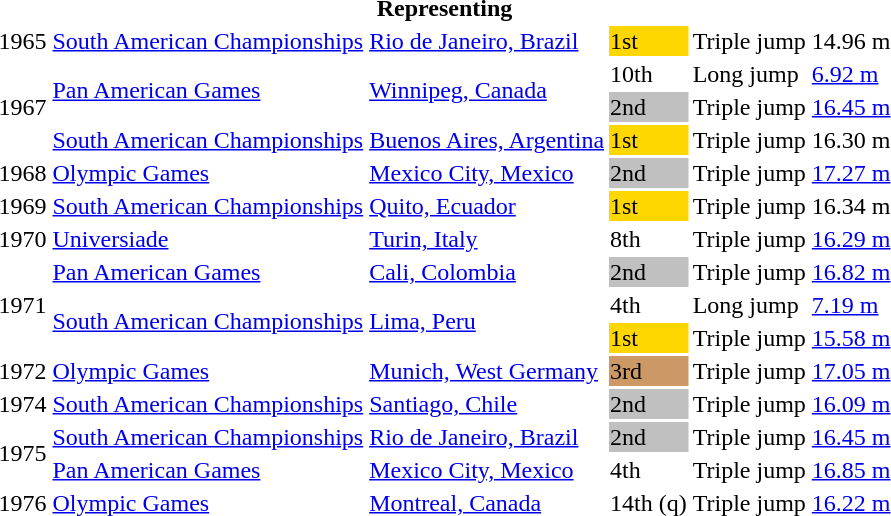<table>
<tr>
<th colspan="6">Representing </th>
</tr>
<tr>
<td>1965</td>
<td><a href='#'>South American Championships</a></td>
<td><a href='#'>Rio de Janeiro, Brazil</a></td>
<td bgcolor=gold>1st</td>
<td>Triple jump</td>
<td>14.96 m</td>
</tr>
<tr>
<td rowspan=3>1967</td>
<td rowspan=2><a href='#'>Pan American Games</a></td>
<td rowspan=2><a href='#'>Winnipeg, Canada</a></td>
<td>10th</td>
<td>Long jump</td>
<td><a href='#'>6.92 m</a></td>
</tr>
<tr>
<td bgcolor=silver>2nd</td>
<td>Triple jump</td>
<td><a href='#'>16.45 m</a></td>
</tr>
<tr>
<td><a href='#'>South American Championships</a></td>
<td><a href='#'>Buenos Aires, Argentina</a></td>
<td bgcolor=gold>1st</td>
<td>Triple jump</td>
<td>16.30 m</td>
</tr>
<tr>
<td>1968</td>
<td><a href='#'>Olympic Games</a></td>
<td><a href='#'>Mexico City, Mexico</a></td>
<td bgcolor=silver>2nd</td>
<td>Triple jump</td>
<td><a href='#'>17.27 m</a></td>
</tr>
<tr>
<td>1969</td>
<td><a href='#'>South American Championships</a></td>
<td><a href='#'>Quito, Ecuador</a></td>
<td bgcolor=gold>1st</td>
<td>Triple jump</td>
<td>16.34 m</td>
</tr>
<tr>
<td>1970</td>
<td><a href='#'>Universiade</a></td>
<td><a href='#'>Turin, Italy</a></td>
<td>8th</td>
<td>Triple jump</td>
<td><a href='#'>16.29 m</a></td>
</tr>
<tr>
<td rowspan=3>1971</td>
<td><a href='#'>Pan American Games</a></td>
<td><a href='#'>Cali, Colombia</a></td>
<td bgcolor=silver>2nd</td>
<td>Triple jump</td>
<td><a href='#'>16.82 m</a></td>
</tr>
<tr>
<td rowspan=2><a href='#'>South American Championships</a></td>
<td rowspan=2><a href='#'>Lima, Peru</a></td>
<td>4th</td>
<td>Long jump</td>
<td><a href='#'>7.19 m</a></td>
</tr>
<tr>
<td bgcolor=gold>1st</td>
<td>Triple jump</td>
<td><a href='#'>15.58 m</a></td>
</tr>
<tr>
<td>1972</td>
<td><a href='#'>Olympic Games</a></td>
<td><a href='#'>Munich, West Germany</a></td>
<td bgcolor=cc9966>3rd</td>
<td>Triple jump</td>
<td><a href='#'>17.05 m</a></td>
</tr>
<tr>
<td>1974</td>
<td><a href='#'>South American Championships</a></td>
<td><a href='#'>Santiago, Chile</a></td>
<td bgcolor=silver>2nd</td>
<td>Triple jump</td>
<td><a href='#'>16.09 m</a></td>
</tr>
<tr>
<td rowspan=2>1975</td>
<td><a href='#'>South American Championships</a></td>
<td><a href='#'>Rio de Janeiro, Brazil</a></td>
<td bgcolor=silver>2nd</td>
<td>Triple jump</td>
<td><a href='#'>16.45 m</a></td>
</tr>
<tr>
<td><a href='#'>Pan American Games</a></td>
<td><a href='#'>Mexico City, Mexico</a></td>
<td>4th</td>
<td>Triple jump</td>
<td><a href='#'>16.85 m</a></td>
</tr>
<tr>
<td>1976</td>
<td><a href='#'>Olympic Games</a></td>
<td><a href='#'>Montreal, Canada</a></td>
<td>14th (q)</td>
<td>Triple jump</td>
<td><a href='#'>16.22 m</a></td>
</tr>
</table>
